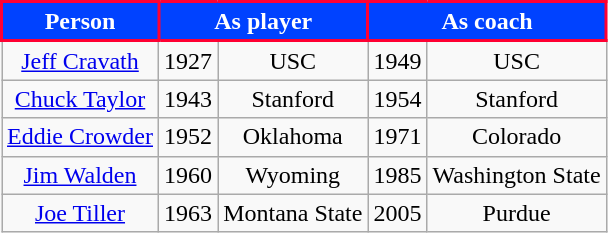<table class="wikitable" style="text-align:center">
<tr>
<th style="background:#0042FF; color:#fff; border:2px solid #FF0032;">Person</th>
<th style="background:#0042FF; color:#fff; border:2px solid #FF0032;" colspan=2>As player</th>
<th style="background:#0042FF; color:#fff; border:2px solid #FF0032;" colspan=2>As coach</th>
</tr>
<tr>
<td><a href='#'>Jeff Cravath</a></td>
<td>1927</td>
<td>USC</td>
<td>1949</td>
<td>USC</td>
</tr>
<tr>
<td><a href='#'>Chuck Taylor</a></td>
<td>1943</td>
<td>Stanford</td>
<td>1954</td>
<td>Stanford</td>
</tr>
<tr>
<td><a href='#'>Eddie Crowder</a></td>
<td>1952</td>
<td>Oklahoma</td>
<td>1971</td>
<td>Colorado</td>
</tr>
<tr>
<td><a href='#'>Jim Walden</a></td>
<td>1960</td>
<td>Wyoming</td>
<td>1985</td>
<td>Washington State</td>
</tr>
<tr>
<td><a href='#'>Joe Tiller</a></td>
<td>1963</td>
<td>Montana State</td>
<td>2005</td>
<td>Purdue</td>
</tr>
</table>
